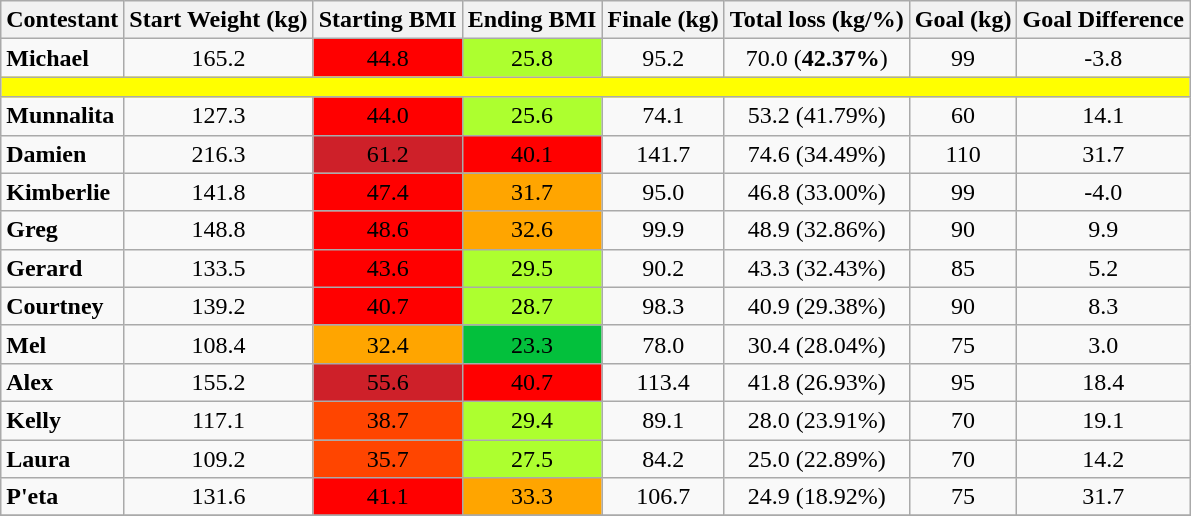<table class="wikitable" style="text-align:center">
<tr>
<th>Contestant</th>
<th>Start Weight (kg)</th>
<th>Starting BMI</th>
<th>Ending BMI</th>
<th>Finale (kg)</th>
<th>Total loss (kg/%)</th>
<th>Goal (kg)</th>
<th>Goal Difference</th>
</tr>
<tr>
<td align="left"><strong>Michael</strong></td>
<td>165.2</td>
<td bgcolor="red">44.8</td>
<td bgcolor="greenyellow">25.8</td>
<td>95.2</td>
<td>70.0 (<strong>42.37%</strong>)</td>
<td>99</td>
<td>-3.8</td>
</tr>
<tr>
<td colspan=8 bgcolor="yellow" height="6"></td>
</tr>
<tr>
<td align="left"><strong>Munnalita</strong></td>
<td>127.3</td>
<td bgcolor="red">44.0</td>
<td bgcolor="greenyellow">25.6</td>
<td>74.1</td>
<td>53.2 (41.79%)</td>
<td>60</td>
<td>14.1</td>
</tr>
<tr>
<td align="left"><strong>Damien</strong></td>
<td>216.3</td>
<td bgcolor="#CE2029">61.2</td>
<td bgcolor="red">40.1</td>
<td>141.7</td>
<td>74.6 (34.49%)</td>
<td>110</td>
<td>31.7</td>
</tr>
<tr>
<td align="left"><strong>Kimberlie</strong></td>
<td>141.8</td>
<td bgcolor="red">47.4</td>
<td bgcolor="orange">31.7</td>
<td>95.0</td>
<td>46.8 (33.00%)</td>
<td>99</td>
<td>-4.0</td>
</tr>
<tr>
<td align="left"><strong>Greg</strong></td>
<td>148.8</td>
<td bgcolor="red">48.6</td>
<td bgcolor="orange">32.6</td>
<td>99.9</td>
<td>48.9 (32.86%)</td>
<td>90</td>
<td>9.9</td>
</tr>
<tr>
<td align="left"><strong>Gerard</strong></td>
<td>133.5</td>
<td bgcolor="red">43.6</td>
<td bgcolor="greenyellow">29.5</td>
<td>90.2</td>
<td>43.3 (32.43%)</td>
<td>85</td>
<td>5.2</td>
</tr>
<tr>
<td align="left"><strong>Courtney</strong></td>
<td>139.2</td>
<td bgcolor="red">40.7</td>
<td bgcolor="greenyellow">28.7</td>
<td>98.3</td>
<td>40.9 (29.38%)</td>
<td>90</td>
<td>8.3</td>
</tr>
<tr>
<td align="left"><strong>Mel</strong></td>
<td>108.4</td>
<td bgcolor="orange">32.4</td>
<td bgcolor="#03C03C">23.3</td>
<td>78.0</td>
<td>30.4 (28.04%)</td>
<td>75</td>
<td>3.0</td>
</tr>
<tr>
<td align="left"><strong>Alex</strong></td>
<td>155.2</td>
<td bgcolor="#CE2029">55.6</td>
<td bgcolor="red">40.7</td>
<td>113.4</td>
<td>41.8 (26.93%)</td>
<td>95</td>
<td>18.4</td>
</tr>
<tr>
<td align="left"><strong>Kelly</strong></td>
<td>117.1</td>
<td bgcolor="#FF4500">38.7</td>
<td bgcolor="greenyellow">29.4</td>
<td>89.1</td>
<td>28.0 (23.91%)</td>
<td>70</td>
<td>19.1</td>
</tr>
<tr>
<td align="left"><strong>Laura</strong></td>
<td>109.2</td>
<td bgcolor="#FF4500">35.7</td>
<td bgcolor="greenyellow">27.5</td>
<td>84.2</td>
<td>25.0 (22.89%)</td>
<td>70</td>
<td>14.2</td>
</tr>
<tr>
<td align="left"><strong>P'eta</strong></td>
<td>131.6</td>
<td bgcolor="red">41.1</td>
<td bgcolor="orange">33.3</td>
<td>106.7</td>
<td>24.9 (18.92%)</td>
<td>75</td>
<td>31.7</td>
</tr>
<tr>
</tr>
</table>
